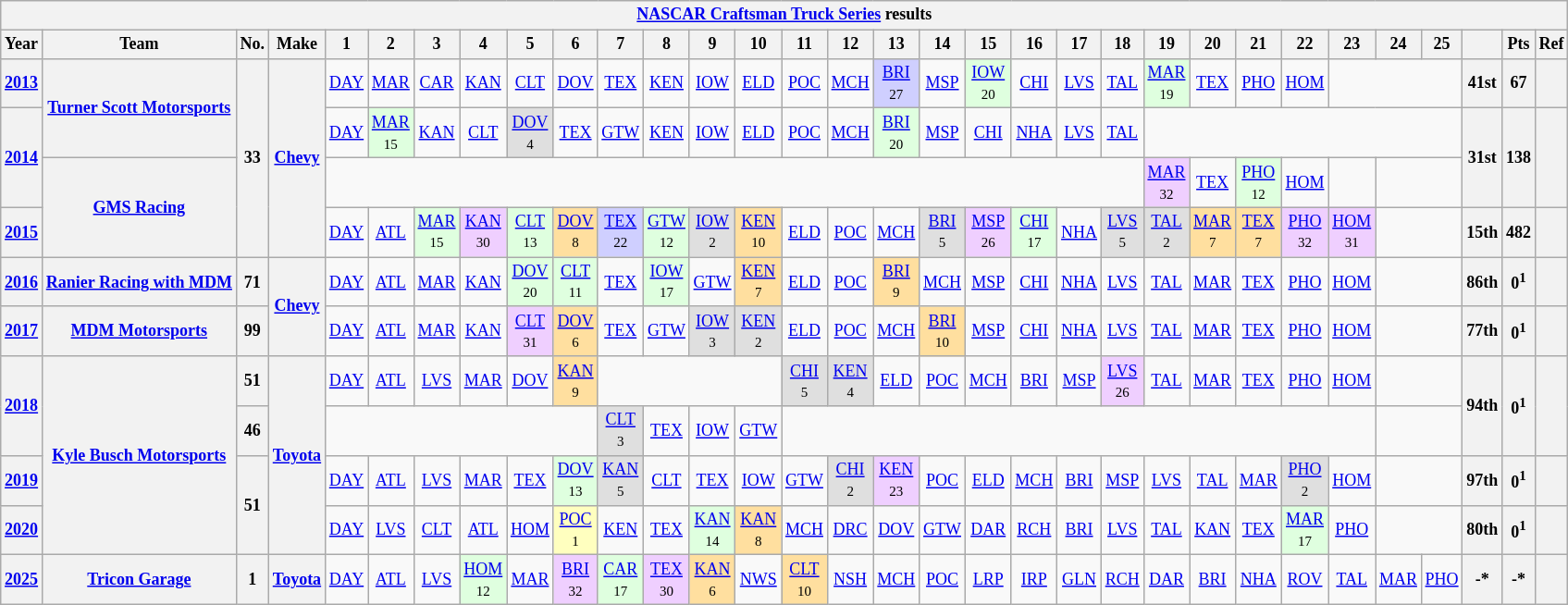<table class="wikitable" style="text-align:center; font-size:75%">
<tr>
<th colspan=32><a href='#'>NASCAR Craftsman Truck Series</a> results</th>
</tr>
<tr>
<th>Year</th>
<th>Team</th>
<th>No.</th>
<th>Make</th>
<th>1</th>
<th>2</th>
<th>3</th>
<th>4</th>
<th>5</th>
<th>6</th>
<th>7</th>
<th>8</th>
<th>9</th>
<th>10</th>
<th>11</th>
<th>12</th>
<th>13</th>
<th>14</th>
<th>15</th>
<th>16</th>
<th>17</th>
<th>18</th>
<th>19</th>
<th>20</th>
<th>21</th>
<th>22</th>
<th>23</th>
<th>24</th>
<th>25</th>
<th></th>
<th>Pts</th>
<th>Ref</th>
</tr>
<tr>
<th><a href='#'>2013</a></th>
<th rowspan=2><a href='#'>Turner Scott Motorsports</a></th>
<th rowspan=4>33</th>
<th rowspan=4><a href='#'>Chevy</a></th>
<td><a href='#'>DAY</a></td>
<td><a href='#'>MAR</a></td>
<td><a href='#'>CAR</a></td>
<td><a href='#'>KAN</a></td>
<td><a href='#'>CLT</a></td>
<td><a href='#'>DOV</a></td>
<td><a href='#'>TEX</a></td>
<td><a href='#'>KEN</a></td>
<td><a href='#'>IOW</a></td>
<td><a href='#'>ELD</a></td>
<td><a href='#'>POC</a></td>
<td><a href='#'>MCH</a></td>
<td style="background:#CFCFFF;"><a href='#'>BRI</a><br><small>27</small></td>
<td><a href='#'>MSP</a></td>
<td style="background:#DFFFDF;"><a href='#'>IOW</a><br><small>20</small></td>
<td><a href='#'>CHI</a></td>
<td><a href='#'>LVS</a></td>
<td><a href='#'>TAL</a></td>
<td style="background:#DFFFDF;"><a href='#'>MAR</a><br><small>19</small></td>
<td><a href='#'>TEX</a></td>
<td><a href='#'>PHO</a></td>
<td><a href='#'>HOM</a></td>
<td colspan=3></td>
<th>41st</th>
<th>67</th>
<th></th>
</tr>
<tr>
<th rowspan=2><a href='#'>2014</a></th>
<td><a href='#'>DAY</a></td>
<td style="background:#DFFFDF;"><a href='#'>MAR</a><br><small>15</small></td>
<td><a href='#'>KAN</a></td>
<td><a href='#'>CLT</a></td>
<td style="background:#DFDFDF;"><a href='#'>DOV</a><br><small>4</small></td>
<td><a href='#'>TEX</a></td>
<td><a href='#'>GTW</a></td>
<td><a href='#'>KEN</a></td>
<td><a href='#'>IOW</a></td>
<td><a href='#'>ELD</a></td>
<td><a href='#'>POC</a></td>
<td><a href='#'>MCH</a></td>
<td style="background:#DFFFDF;"><a href='#'>BRI</a><br><small>20</small></td>
<td><a href='#'>MSP</a></td>
<td><a href='#'>CHI</a></td>
<td><a href='#'>NHA</a></td>
<td><a href='#'>LVS</a></td>
<td><a href='#'>TAL</a></td>
<td colspan=7></td>
<th rowspan=2>31st</th>
<th rowspan=2>138</th>
<th rowspan=2></th>
</tr>
<tr>
<th rowspan=2><a href='#'>GMS Racing</a></th>
<td colspan=18></td>
<td style="background:#EFCFFF;"><a href='#'>MAR</a><br><small>32</small></td>
<td><a href='#'>TEX</a></td>
<td style="background:#DFFFDF;"><a href='#'>PHO</a><br><small>12</small></td>
<td><a href='#'>HOM</a></td>
<td></td>
</tr>
<tr>
<th><a href='#'>2015</a></th>
<td><a href='#'>DAY</a></td>
<td><a href='#'>ATL</a></td>
<td style="background:#DFFFDF;"><a href='#'>MAR</a><br><small>15</small></td>
<td style="background:#EFCFFF;"><a href='#'>KAN</a><br><small>30</small></td>
<td style="background:#DFFFDF;"><a href='#'>CLT</a><br><small>13</small></td>
<td style="background:#FFDF9F;"><a href='#'>DOV</a><br><small>8</small></td>
<td style="background:#CFCFFF;"><a href='#'>TEX</a><br><small>22</small></td>
<td style="background:#DFFFDF;"><a href='#'>GTW</a><br><small>12</small></td>
<td style="background:#DFDFDF;"><a href='#'>IOW</a><br><small>2</small></td>
<td style="background:#FFDF9F;"><a href='#'>KEN</a><br><small>10</small></td>
<td><a href='#'>ELD</a></td>
<td><a href='#'>POC</a></td>
<td><a href='#'>MCH</a></td>
<td style="background:#DFDFDF;"><a href='#'>BRI</a><br><small>5</small></td>
<td style="background:#EFCFFF;"><a href='#'>MSP</a><br><small>26</small></td>
<td style="background:#DFFFDF;"><a href='#'>CHI</a><br><small>17</small></td>
<td><a href='#'>NHA</a></td>
<td style="background:#DFDFDF;"><a href='#'>LVS</a><br><small>5</small></td>
<td style="background:#DFDFDF;"><a href='#'>TAL</a><br><small>2</small></td>
<td style="background:#FFDF9F;"><a href='#'>MAR</a><br><small>7</small></td>
<td style="background:#FFDF9F;"><a href='#'>TEX</a><br><small>7</small></td>
<td style="background:#EFCFFF;"><a href='#'>PHO</a><br><small>32</small></td>
<td style="background:#EFCFFF;"><a href='#'>HOM</a><br><small>31</small></td>
<td colspan=2></td>
<th>15th</th>
<th>482</th>
<th></th>
</tr>
<tr>
<th><a href='#'>2016</a></th>
<th><a href='#'>Ranier Racing with MDM</a></th>
<th>71</th>
<th rowspan=2><a href='#'>Chevy</a></th>
<td><a href='#'>DAY</a></td>
<td><a href='#'>ATL</a></td>
<td><a href='#'>MAR</a></td>
<td><a href='#'>KAN</a></td>
<td style="background:#DFFFDF;"><a href='#'>DOV</a><br><small>20</small></td>
<td style="background:#DFFFDF;"><a href='#'>CLT</a><br><small>11</small></td>
<td><a href='#'>TEX</a></td>
<td style="background:#DFFFDF;"><a href='#'>IOW</a><br><small>17</small></td>
<td><a href='#'>GTW</a></td>
<td style="background:#FFDF9F;"><a href='#'>KEN</a><br><small>7</small></td>
<td><a href='#'>ELD</a></td>
<td><a href='#'>POC</a></td>
<td style="background:#FFDF9F;"><a href='#'>BRI</a><br><small>9</small></td>
<td><a href='#'>MCH</a></td>
<td><a href='#'>MSP</a></td>
<td><a href='#'>CHI</a></td>
<td><a href='#'>NHA</a></td>
<td><a href='#'>LVS</a></td>
<td><a href='#'>TAL</a></td>
<td><a href='#'>MAR</a></td>
<td><a href='#'>TEX</a></td>
<td><a href='#'>PHO</a></td>
<td><a href='#'>HOM</a></td>
<td colspan=2></td>
<th>86th</th>
<th>0<sup>1</sup></th>
<th></th>
</tr>
<tr>
<th><a href='#'>2017</a></th>
<th><a href='#'>MDM Motorsports</a></th>
<th>99</th>
<td><a href='#'>DAY</a></td>
<td><a href='#'>ATL</a></td>
<td><a href='#'>MAR</a></td>
<td><a href='#'>KAN</a></td>
<td style="background:#EFCFFF;"><a href='#'>CLT</a><br><small>31</small></td>
<td style="background:#FFDF9F;"><a href='#'>DOV</a><br><small>6</small></td>
<td><a href='#'>TEX</a></td>
<td><a href='#'>GTW</a></td>
<td style="background:#DFDFDF;"><a href='#'>IOW</a><br><small>3</small></td>
<td style="background:#DFDFDF;"><a href='#'>KEN</a><br><small>2</small></td>
<td><a href='#'>ELD</a></td>
<td><a href='#'>POC</a></td>
<td><a href='#'>MCH</a></td>
<td style="background:#FFDF9F;"><a href='#'>BRI</a><br><small>10</small></td>
<td><a href='#'>MSP</a></td>
<td><a href='#'>CHI</a></td>
<td><a href='#'>NHA</a></td>
<td><a href='#'>LVS</a></td>
<td><a href='#'>TAL</a></td>
<td><a href='#'>MAR</a></td>
<td><a href='#'>TEX</a></td>
<td><a href='#'>PHO</a></td>
<td><a href='#'>HOM</a></td>
<td colspan=2></td>
<th>77th</th>
<th>0<sup>1</sup></th>
<th></th>
</tr>
<tr>
<th rowspan=2><a href='#'>2018</a></th>
<th rowspan=4><a href='#'>Kyle Busch Motorsports</a></th>
<th>51</th>
<th rowspan=4><a href='#'>Toyota</a></th>
<td><a href='#'>DAY</a></td>
<td><a href='#'>ATL</a></td>
<td><a href='#'>LVS</a></td>
<td><a href='#'>MAR</a></td>
<td><a href='#'>DOV</a></td>
<td style="background:#FFDF9F;"><a href='#'>KAN</a><br><small>9</small></td>
<td colspan=4></td>
<td style="background:#DFDFDF;"><a href='#'>CHI</a><br><small>5</small></td>
<td style="background:#DFDFDF;"><a href='#'>KEN</a><br><small>4</small></td>
<td><a href='#'>ELD</a></td>
<td><a href='#'>POC</a></td>
<td><a href='#'>MCH</a></td>
<td><a href='#'>BRI</a></td>
<td><a href='#'>MSP</a></td>
<td style="background:#EFCFFF;"><a href='#'>LVS</a><br><small>26</small></td>
<td><a href='#'>TAL</a></td>
<td><a href='#'>MAR</a></td>
<td><a href='#'>TEX</a></td>
<td><a href='#'>PHO</a></td>
<td><a href='#'>HOM</a></td>
<td colspan=2></td>
<th rowspan=2>94th</th>
<th rowspan=2>0<sup>1</sup></th>
<th rowspan=2></th>
</tr>
<tr>
<th>46</th>
<td colspan=6></td>
<td style="background:#DFDFDF;"><a href='#'>CLT</a><br><small>3</small></td>
<td><a href='#'>TEX</a></td>
<td><a href='#'>IOW</a></td>
<td><a href='#'>GTW</a></td>
<td colspan=13></td>
</tr>
<tr>
<th><a href='#'>2019</a></th>
<th rowspan=2>51</th>
<td><a href='#'>DAY</a></td>
<td><a href='#'>ATL</a></td>
<td><a href='#'>LVS</a></td>
<td><a href='#'>MAR</a></td>
<td><a href='#'>TEX</a></td>
<td style="background:#DFFFDF;"><a href='#'>DOV</a><br><small>13</small></td>
<td style="background:#DFDFDF;"><a href='#'>KAN</a><br><small>5</small></td>
<td><a href='#'>CLT</a></td>
<td><a href='#'>TEX</a></td>
<td><a href='#'>IOW</a></td>
<td><a href='#'>GTW</a></td>
<td style="background:#DFDFDF;"><a href='#'>CHI</a><br><small>2</small></td>
<td style="background:#EFCFFF;"><a href='#'>KEN</a><br><small>23</small></td>
<td><a href='#'>POC</a></td>
<td><a href='#'>ELD</a></td>
<td><a href='#'>MCH</a></td>
<td><a href='#'>BRI</a></td>
<td><a href='#'>MSP</a></td>
<td><a href='#'>LVS</a></td>
<td><a href='#'>TAL</a></td>
<td><a href='#'>MAR</a></td>
<td style="background:#DFDFDF;"><a href='#'>PHO</a><br><small>2</small></td>
<td><a href='#'>HOM</a></td>
<td colspan=2></td>
<th>97th</th>
<th>0<sup>1</sup></th>
<th></th>
</tr>
<tr>
<th><a href='#'>2020</a></th>
<td><a href='#'>DAY</a></td>
<td><a href='#'>LVS</a></td>
<td><a href='#'>CLT</a></td>
<td><a href='#'>ATL</a></td>
<td><a href='#'>HOM</a></td>
<td style="background:#FFFFBF;"><a href='#'>POC</a><br><small>1</small></td>
<td><a href='#'>KEN</a></td>
<td><a href='#'>TEX</a></td>
<td style="background:#DFFFDF;"><a href='#'>KAN</a><br><small>14</small></td>
<td style="background:#FFDF9F;"><a href='#'>KAN</a><br><small>8</small></td>
<td><a href='#'>MCH</a></td>
<td><a href='#'>DRC</a></td>
<td><a href='#'>DOV</a></td>
<td><a href='#'>GTW</a></td>
<td><a href='#'>DAR</a></td>
<td><a href='#'>RCH</a></td>
<td><a href='#'>BRI</a></td>
<td><a href='#'>LVS</a></td>
<td><a href='#'>TAL</a></td>
<td><a href='#'>KAN</a></td>
<td><a href='#'>TEX</a></td>
<td style="background:#DFFFDF;"><a href='#'>MAR</a><br><small>17</small></td>
<td><a href='#'>PHO</a></td>
<td colspan=2></td>
<th>80th</th>
<th>0<sup>1</sup></th>
<th></th>
</tr>
<tr>
<th><a href='#'>2025</a></th>
<th><a href='#'>Tricon Garage</a></th>
<th>1</th>
<th><a href='#'>Toyota</a></th>
<td><a href='#'>DAY</a></td>
<td><a href='#'>ATL</a></td>
<td><a href='#'>LVS</a></td>
<td style="background:#DFFFDF;"><a href='#'>HOM</a><br><small>12</small></td>
<td><a href='#'>MAR</a></td>
<td style="background:#EFCFFF;"><a href='#'>BRI</a><br><small>32</small></td>
<td style="background:#DFFFDF;"><a href='#'>CAR</a><br><small>17</small></td>
<td style="background:#EFCFFF;"><a href='#'>TEX</a><br><small>30</small></td>
<td style="background:#FFDF9F;"><a href='#'>KAN</a><br><small>6</small></td>
<td><a href='#'>NWS</a></td>
<td style="background:#FFDF9F;"><a href='#'>CLT</a><br><small>10</small></td>
<td><a href='#'>NSH</a></td>
<td><a href='#'>MCH</a></td>
<td><a href='#'>POC</a></td>
<td><a href='#'>LRP</a></td>
<td><a href='#'>IRP</a></td>
<td><a href='#'>GLN</a></td>
<td><a href='#'>RCH</a></td>
<td><a href='#'>DAR</a></td>
<td><a href='#'>BRI</a></td>
<td><a href='#'>NHA</a></td>
<td><a href='#'>ROV</a></td>
<td><a href='#'>TAL</a></td>
<td><a href='#'>MAR</a></td>
<td><a href='#'>PHO</a></td>
<th>-*</th>
<th>-*</th>
<th></th>
</tr>
</table>
